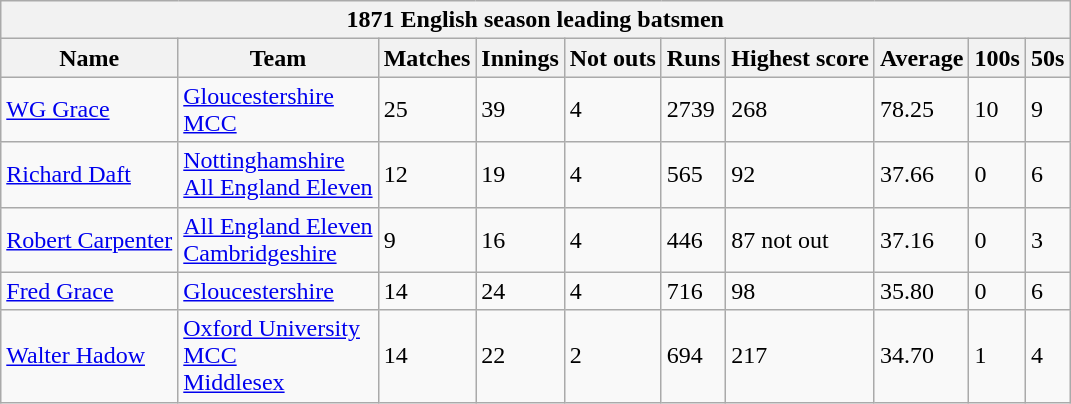<table class="wikitable">
<tr>
<th bgcolor="#efefef" colspan="10">1871 English season leading batsmen</th>
</tr>
<tr bgcolor="#efefef">
<th>Name</th>
<th>Team</th>
<th>Matches</th>
<th>Innings</th>
<th>Not outs</th>
<th>Runs</th>
<th>Highest score</th>
<th>Average</th>
<th>100s</th>
<th>50s</th>
</tr>
<tr>
<td><a href='#'>WG Grace</a></td>
<td><a href='#'>Gloucestershire</a><br><a href='#'>MCC</a></td>
<td>25</td>
<td>39</td>
<td>4</td>
<td>2739</td>
<td>268</td>
<td>78.25</td>
<td>10</td>
<td>9</td>
</tr>
<tr>
<td><a href='#'>Richard Daft</a></td>
<td><a href='#'>Nottinghamshire</a><br><a href='#'>All England Eleven</a></td>
<td>12</td>
<td>19</td>
<td>4</td>
<td>565</td>
<td>92</td>
<td>37.66</td>
<td>0</td>
<td>6</td>
</tr>
<tr>
<td><a href='#'>Robert Carpenter</a></td>
<td><a href='#'>All England Eleven</a><br><a href='#'>Cambridgeshire</a></td>
<td>9</td>
<td>16</td>
<td>4</td>
<td>446</td>
<td>87 not out</td>
<td>37.16</td>
<td>0</td>
<td>3</td>
</tr>
<tr>
<td><a href='#'>Fred Grace</a></td>
<td><a href='#'>Gloucestershire</a></td>
<td>14</td>
<td>24</td>
<td>4</td>
<td>716</td>
<td>98</td>
<td>35.80</td>
<td>0</td>
<td>6</td>
</tr>
<tr>
<td><a href='#'>Walter Hadow</a></td>
<td><a href='#'>Oxford University</a><br><a href='#'>MCC</a><br><a href='#'>Middlesex</a></td>
<td>14</td>
<td>22</td>
<td>2</td>
<td>694</td>
<td>217</td>
<td>34.70</td>
<td>1</td>
<td>4</td>
</tr>
</table>
